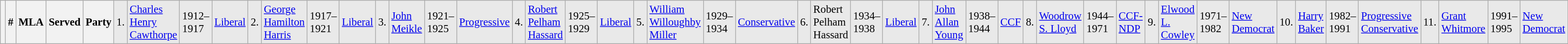<table class="wikitable" style="font-size: 95%; clear:both">
<tr style="background-color:#E9E9E9">
<th></th>
<th style="width: 25px">#</th>
<th style="width: 170px">MLA</th>
<th style="width: 80px">Served</th>
<th style="width: 150px">Party<br></th>
<td>1.</td>
<td><a href='#'>Charles Henry Cawthorpe</a></td>
<td>1912–1917</td>
<td><a href='#'>Liberal</a><br></td>
<td>2.</td>
<td><a href='#'>George Hamilton Harris</a></td>
<td>1917–1921</td>
<td><a href='#'>Liberal</a><br></td>
<td>3.</td>
<td><a href='#'>John Meikle</a></td>
<td>1921–1925</td>
<td><a href='#'>Progressive</a><br></td>
<td>4.</td>
<td><a href='#'>Robert Pelham Hassard</a></td>
<td>1925–1929</td>
<td><a href='#'>Liberal</a><br></td>
<td>5.</td>
<td><a href='#'>William Willoughby Miller</a></td>
<td>1929–1934</td>
<td><a href='#'>Conservative</a><br></td>
<td>6.</td>
<td>Robert Pelham Hassard</td>
<td>1934–1938</td>
<td><a href='#'>Liberal</a><br></td>
<td>7.</td>
<td><a href='#'>John Allan Young</a></td>
<td>1938–1944</td>
<td><a href='#'>CCF</a><br></td>
<td>8.</td>
<td><a href='#'>Woodrow S. Lloyd</a></td>
<td>1944–1971</td>
<td><a href='#'>CCF-NDP</a><br></td>
<td>9.</td>
<td><a href='#'>Elwood L. Cowley</a></td>
<td>1971–1982</td>
<td><a href='#'>New Democrat</a><br></td>
<td>10.</td>
<td><a href='#'>Harry Baker</a></td>
<td>1982–1991</td>
<td><a href='#'>Progressive Conservative</a><br></td>
<td>11.</td>
<td><a href='#'>Grant Whitmore</a></td>
<td>1991–1995</td>
<td><a href='#'>New Democrat</a></td>
</tr>
</table>
